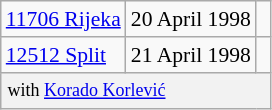<table class="wikitable floatright" style="font-size: 0.9em;">
<tr>
<td><a href='#'>11706 Rijeka</a></td>
<td>20 April 1998</td>
<td> </td>
</tr>
<tr>
<td><a href='#'>12512 Split</a></td>
<td>21 April 1998</td>
<td> </td>
</tr>
<tr>
<th colspan=3 style="font-weight: normal; font-size: smaller; text-align: left; padding: 4px;"> with <a href='#'>Korado Korlević</a></th>
</tr>
</table>
